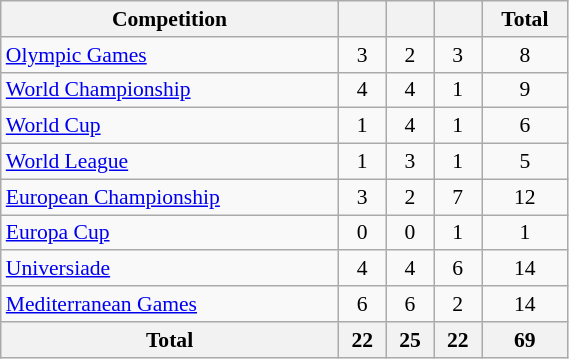<table class="wikitable" width=30% style="font-size:90%; text-align:center;">
<tr>
<th>Competition</th>
<th></th>
<th></th>
<th></th>
<th>Total</th>
</tr>
<tr>
<td align=left><a href='#'>Olympic Games</a></td>
<td>3</td>
<td>2</td>
<td>3</td>
<td>8</td>
</tr>
<tr>
<td align=left><a href='#'>World Championship</a></td>
<td>4</td>
<td>4</td>
<td>1</td>
<td>9</td>
</tr>
<tr>
<td align=left><a href='#'>World Cup</a></td>
<td>1</td>
<td>4</td>
<td>1</td>
<td>6</td>
</tr>
<tr>
<td align=left><a href='#'>World League</a></td>
<td>1</td>
<td>3</td>
<td>1</td>
<td>5</td>
</tr>
<tr>
<td align=left><a href='#'>European Championship</a></td>
<td>3</td>
<td>2</td>
<td>7</td>
<td>12</td>
</tr>
<tr>
<td align=left><a href='#'>Europa Cup</a></td>
<td>0</td>
<td>0</td>
<td>1</td>
<td>1</td>
</tr>
<tr>
<td align=left><a href='#'>Universiade</a></td>
<td>4</td>
<td>4</td>
<td>6</td>
<td>14</td>
</tr>
<tr>
<td align=left><a href='#'>Mediterranean Games</a></td>
<td>6</td>
<td>6</td>
<td>2</td>
<td>14</td>
</tr>
<tr>
<th>Total</th>
<th>22</th>
<th>25</th>
<th>22</th>
<th>69</th>
</tr>
</table>
